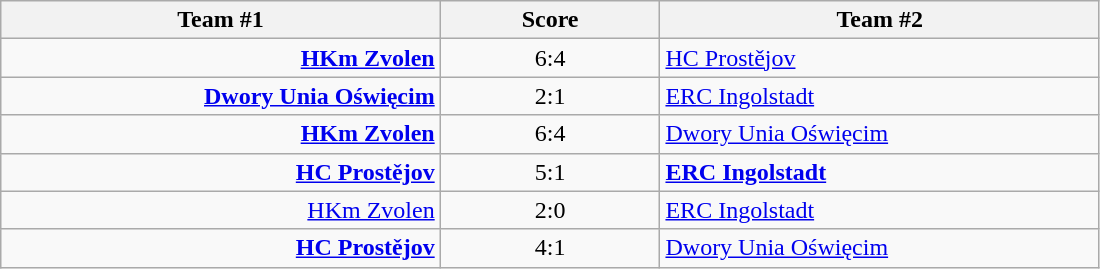<table class="wikitable" style="text-align: center;">
<tr>
<th width=22%>Team #1</th>
<th width=11%>Score</th>
<th width=22%>Team #2</th>
</tr>
<tr>
<td style="text-align: right;"><strong><a href='#'>HKm Zvolen</a></strong> </td>
<td>6:4</td>
<td style="text-align: left;"> <a href='#'>HC Prostějov</a></td>
</tr>
<tr>
<td style="text-align: right;"><strong><a href='#'>Dwory Unia Oświęcim</a></strong> </td>
<td>2:1</td>
<td style="text-align: left;"> <a href='#'>ERC Ingolstadt</a></td>
</tr>
<tr>
<td style="text-align: right;"><strong><a href='#'>HKm Zvolen</a></strong> </td>
<td>6:4</td>
<td style="text-align: left;"> <a href='#'>Dwory Unia Oświęcim</a></td>
</tr>
<tr>
<td style="text-align: right;"><strong><a href='#'>HC Prostějov</a></strong> </td>
<td>5:1</td>
<td style="text-align: left;"> <strong><a href='#'>ERC Ingolstadt</a></strong></td>
</tr>
<tr>
<td style="text-align: right;"><a href='#'>HKm Zvolen</a> </td>
<td>2:0</td>
<td style="text-align: left;"> <a href='#'>ERC Ingolstadt</a></td>
</tr>
<tr>
<td style="text-align: right;"><strong><a href='#'>HC Prostějov</a></strong> </td>
<td>4:1</td>
<td style="text-align: left;"> <a href='#'>Dwory Unia Oświęcim</a></td>
</tr>
</table>
